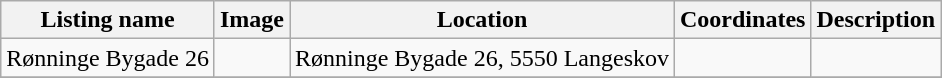<table class="wikitable sortable">
<tr>
<th>Listing name</th>
<th>Image</th>
<th>Location</th>
<th>Coordinates</th>
<th>Description</th>
</tr>
<tr>
<td>Rønninge Bygade 26</td>
<td></td>
<td>Rønninge Bygade 26, 5550 Langeskov</td>
<td></td>
<td></td>
</tr>
<tr>
</tr>
</table>
